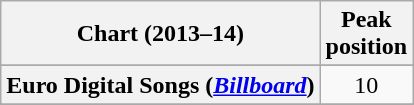<table class="wikitable plainrowheaders sortable" style="text-align:center;">
<tr>
<th scope="col">Chart (2013–14)</th>
<th scope="col">Peak<br>position</th>
</tr>
<tr>
</tr>
<tr>
</tr>
<tr>
</tr>
<tr>
</tr>
<tr>
</tr>
<tr>
</tr>
<tr>
</tr>
<tr>
</tr>
<tr>
<th scope="row">Euro Digital Songs (<em><a href='#'>Billboard</a></em>)</th>
<td>10</td>
</tr>
<tr>
</tr>
<tr>
</tr>
<tr>
</tr>
<tr>
</tr>
<tr>
</tr>
<tr>
</tr>
<tr>
</tr>
<tr>
</tr>
<tr>
</tr>
<tr>
</tr>
<tr>
</tr>
<tr>
</tr>
</table>
